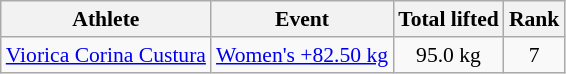<table class="wikitable" style="font-size:90%">
<tr>
<th>Athlete</th>
<th>Event</th>
<th>Total lifted</th>
<th>Rank</th>
</tr>
<tr>
<td><a href='#'>Viorica Corina Custura</a></td>
<td><a href='#'>Women's +82.50 kg</a></td>
<td align="center">95.0 kg</td>
<td align="center">7</td>
</tr>
</table>
